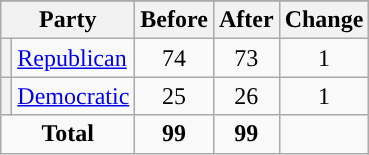<table class="wikitable" style="text-align:center;">
<tr>
</tr>
<tr>
<th colspan=2>Party</th>
<th>Before</th>
<th>After</th>
<th>Change</th>
</tr>
<tr>
<th style="background-color:"></th>
<td style="text-align:left;"><a href='#'>Republican</a></td>
<td>74</td>
<td>73</td>
<td> 1</td>
</tr>
<tr>
<th style="background-color:"></th>
<td style="text-align:left;"><a href='#'>Democratic</a></td>
<td>25</td>
<td>26</td>
<td> 1</td>
</tr>
<tr>
<td colspan=2><strong>Total</strong></td>
<td><strong>99</strong></td>
<td><strong>99</strong></td>
<td></td>
</tr>
</table>
